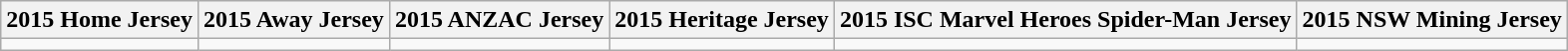<table class="wikitable" style="text-align:center;">
<tr>
<th>2015 Home Jersey</th>
<th>2015 Away Jersey</th>
<th>2015 ANZAC Jersey</th>
<th>2015 Heritage Jersey</th>
<th>2015 ISC Marvel Heroes Spider-Man Jersey</th>
<th>2015 NSW Mining Jersey</th>
</tr>
<tr>
<td></td>
<td></td>
<td></td>
<td></td>
<td></td>
<td></td>
</tr>
</table>
